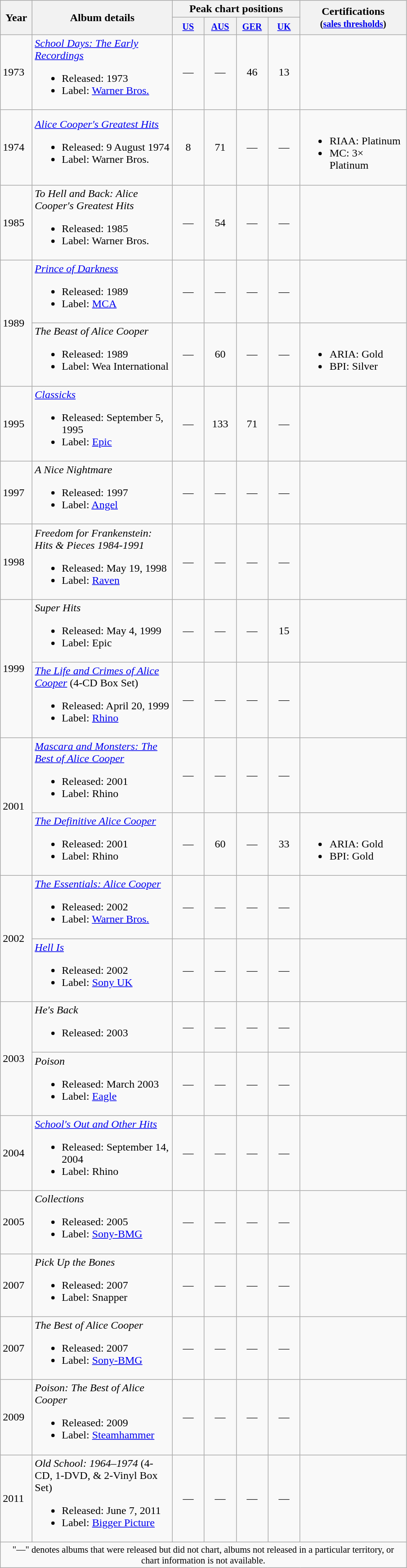<table class="wikitable">
<tr>
<th rowspan="2" style="width:40px;">Year</th>
<th rowspan="2" style="width:200px;">Album details</th>
<th colspan="4">Peak chart positions</th>
<th rowspan="2" style="width:150px;">Certifications<br><small>(<a href='#'>sales thresholds</a>)</small></th>
</tr>
<tr>
<th style="width:40px;"><small><a href='#'>US</a></small><br></th>
<th style="width:40px;"><small><a href='#'>AUS</a></small><br></th>
<th style="width:40px;"><small><a href='#'>GER</a></small><br></th>
<th style="width:40px;"><small><a href='#'>UK</a></small><br></th>
</tr>
<tr>
<td>1973</td>
<td><em><a href='#'>School Days: The Early Recordings</a></em><br><ul><li>Released: 1973</li><li>Label: <a href='#'>Warner Bros.</a></li></ul></td>
<td style="text-align:center;">—</td>
<td style="text-align:center;">—</td>
<td style="text-align:center;">46</td>
<td style="text-align:center;">13</td>
<td></td>
</tr>
<tr>
<td>1974</td>
<td><em><a href='#'>Alice Cooper's Greatest Hits</a></em><br><ul><li>Released: 9 August 1974</li><li>Label: Warner Bros.</li></ul></td>
<td style="text-align:center;">8</td>
<td style="text-align:center;">71</td>
<td style="text-align:center;">—</td>
<td style="text-align:center;">—</td>
<td><br><ul><li>RIAA: Platinum</li><li>MC: 3× Platinum</li></ul></td>
</tr>
<tr>
<td>1985</td>
<td><em>To Hell and Back: Alice Cooper's Greatest Hits</em><br><ul><li>Released: 1985</li><li>Label: Warner Bros.</li></ul></td>
<td style="text-align:center;">—</td>
<td style="text-align:center;">54</td>
<td style="text-align:center;">—</td>
<td style="text-align:center;">—</td>
<td></td>
</tr>
<tr>
<td rowspan="2">1989</td>
<td><em><a href='#'>Prince of Darkness</a></em><br><ul><li>Released: 1989</li><li>Label: <a href='#'>MCA</a></li></ul></td>
<td style="text-align:center;">—</td>
<td style="text-align:center;">—</td>
<td style="text-align:center;">—</td>
<td style="text-align:center;">—</td>
<td></td>
</tr>
<tr>
<td><em>The Beast of Alice Cooper</em><br><ul><li>Released: 1989</li><li>Label: Wea International</li></ul></td>
<td style="text-align:center;">—</td>
<td style="text-align:center;">60</td>
<td style="text-align:center;">—</td>
<td style="text-align:center;">—</td>
<td><br><ul><li>ARIA: Gold</li><li>BPI: Silver</li></ul></td>
</tr>
<tr>
<td>1995</td>
<td><em><a href='#'>Classicks</a></em><br><ul><li>Released: September 5, 1995</li><li>Label: <a href='#'>Epic</a></li></ul></td>
<td style="text-align:center;">—</td>
<td style="text-align:center;">133</td>
<td style="text-align:center;">71</td>
<td style="text-align:center;">—</td>
<td></td>
</tr>
<tr>
<td>1997</td>
<td><em>A Nice Nightmare</em><br><ul><li>Released: 1997</li><li>Label: <a href='#'>Angel</a></li></ul></td>
<td style="text-align:center;">—</td>
<td style="text-align:center;">—</td>
<td style="text-align:center;">—</td>
<td style="text-align:center;">—</td>
<td></td>
</tr>
<tr>
<td>1998</td>
<td><em>Freedom for Frankenstein: Hits & Pieces 1984-1991</em><br><ul><li>Released: May 19, 1998</li><li>Label: <a href='#'>Raven</a></li></ul></td>
<td style="text-align:center;">—</td>
<td style="text-align:center;">—</td>
<td style="text-align:center;">—</td>
<td style="text-align:center;">—</td>
<td></td>
</tr>
<tr>
<td rowspan="2">1999</td>
<td><em>Super Hits</em><br><ul><li>Released: May 4, 1999</li><li>Label: Epic</li></ul></td>
<td style="text-align:center;">—</td>
<td style="text-align:center;">—</td>
<td style="text-align:center;">—</td>
<td style="text-align:center;">15</td>
<td></td>
</tr>
<tr>
<td><em><a href='#'>The Life and Crimes of Alice Cooper</a></em> (4-CD Box Set)<br><ul><li>Released: April 20, 1999</li><li>Label: <a href='#'>Rhino</a></li></ul></td>
<td style="text-align:center;">—</td>
<td style="text-align:center;">—</td>
<td style="text-align:center;">—</td>
<td style="text-align:center;">—</td>
<td></td>
</tr>
<tr>
<td rowspan="2">2001</td>
<td><em><a href='#'>Mascara and Monsters: The Best of Alice Cooper</a></em><br><ul><li>Released: 2001</li><li>Label: Rhino</li></ul></td>
<td style="text-align:center;">—</td>
<td style="text-align:center;">—</td>
<td style="text-align:center;">—</td>
<td style="text-align:center;">—</td>
<td></td>
</tr>
<tr>
<td><em><a href='#'>The Definitive Alice Cooper</a></em><br><ul><li>Released: 2001</li><li>Label: Rhino</li></ul></td>
<td style="text-align:center;">—</td>
<td style="text-align:center;">60</td>
<td style="text-align:center;">—</td>
<td style="text-align:center;">33</td>
<td><br><ul><li>ARIA: Gold</li><li>BPI: Gold</li></ul></td>
</tr>
<tr>
<td rowspan="2">2002</td>
<td><em><a href='#'>The Essentials: Alice Cooper</a></em><br><ul><li>Released: 2002</li><li>Label: <a href='#'>Warner Bros.</a></li></ul></td>
<td style="text-align:center;">—</td>
<td style="text-align:center;">—</td>
<td style="text-align:center;">—</td>
<td style="text-align:center;">—</td>
<td></td>
</tr>
<tr>
<td><em><a href='#'>Hell Is</a></em><br><ul><li>Released: 2002</li><li>Label: <a href='#'>Sony UK</a></li></ul></td>
<td style="text-align:center;">—</td>
<td style="text-align:center;">—</td>
<td style="text-align:center;">—</td>
<td style="text-align:center;">—</td>
<td></td>
</tr>
<tr>
<td rowspan="2">2003</td>
<td><em>He's Back</em><br><ul><li>Released: 2003</li></ul></td>
<td style="text-align:center;">—</td>
<td style="text-align:center;">—</td>
<td style="text-align:center;">—</td>
<td style="text-align:center;">—</td>
<td></td>
</tr>
<tr>
<td><em>Poison</em><br><ul><li>Released: March 2003</li><li>Label: <a href='#'>Eagle</a></li></ul></td>
<td style="text-align:center;">—</td>
<td style="text-align:center;">—</td>
<td style="text-align:center;">—</td>
<td style="text-align:center;">—</td>
<td></td>
</tr>
<tr>
<td>2004</td>
<td><em><a href='#'>School's Out and Other Hits</a></em><br><ul><li>Released: September 14, 2004</li><li>Label: Rhino</li></ul></td>
<td style="text-align:center;">—</td>
<td style="text-align:center;">—</td>
<td style="text-align:center;">—</td>
<td style="text-align:center;">—</td>
<td></td>
</tr>
<tr>
<td>2005</td>
<td><em>Collections</em><br><ul><li>Released: 2005</li><li>Label: <a href='#'>Sony-BMG</a></li></ul></td>
<td style="text-align:center;">—</td>
<td style="text-align:center;">—</td>
<td style="text-align:center;">—</td>
<td style="text-align:center;">—</td>
<td></td>
</tr>
<tr>
<td>2007</td>
<td><em>Pick Up the Bones</em><br><ul><li>Released: 2007</li><li>Label: Snapper</li></ul></td>
<td style="text-align:center;">—</td>
<td style="text-align:center;">—</td>
<td style="text-align:center;">—</td>
<td style="text-align:center;">—</td>
<td></td>
</tr>
<tr>
<td>2007</td>
<td><em>The Best of Alice Cooper</em><br><ul><li>Released: 2007</li><li>Label: <a href='#'>Sony-BMG</a></li></ul></td>
<td style="text-align:center;">—</td>
<td style="text-align:center;">—</td>
<td style="text-align:center;">—</td>
<td style="text-align:center;">—</td>
<td></td>
</tr>
<tr>
<td>2009</td>
<td><em>Poison: The Best of Alice Cooper</em><br><ul><li>Released: 2009</li><li>Label: <a href='#'>Steamhammer</a></li></ul></td>
<td style="text-align:center;">—</td>
<td style="text-align:center;">—</td>
<td style="text-align:center;">—</td>
<td style="text-align:center;">—</td>
<td></td>
</tr>
<tr>
<td>2011</td>
<td><em>Old School: 1964–1974</em> (4-CD, 1-DVD, & 2-Vinyl Box Set)<br><ul><li>Released: June 7, 2011</li><li>Label: <a href='#'>Bigger Picture</a></li></ul></td>
<td style="text-align:center;">—</td>
<td style="text-align:center;">—</td>
<td style="text-align:center;">—</td>
<td style="text-align:center;">—</td>
<td></td>
</tr>
<tr>
<td colspan="22" style="text-align:center; font-size:85%;">"—" denotes albums that were released but did not chart, albums not released in a particular territory, or chart information is not available.</td>
</tr>
</table>
